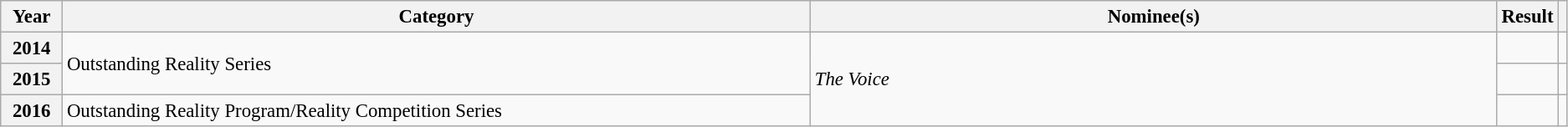<table class="wikitable plainrowheaders" style="font-size: 95%">
<tr>
<th scope="col" style="width:4%;">Year</th>
<th scope="col" style="width:50%;">Category</th>
<th scope="col" style="width:50%;">Nominee(s)</th>
<th scope="col" style="width:6%;">Result</th>
<th scope="col" style="width:4%;"></th>
</tr>
<tr>
<th scope="row">2014</th>
<td rowspan="2">Outstanding Reality Series</td>
<td rowspan="3"><em>The Voice</em></td>
<td></td>
<td style="text-align:center;"></td>
</tr>
<tr>
<th scope="row">2015</th>
<td></td>
<td style="text-align:center;"></td>
</tr>
<tr>
<th scope="row">2016</th>
<td>Outstanding Reality Program/Reality Competition Series</td>
<td></td>
<td style="text-align:center;"></td>
</tr>
</table>
